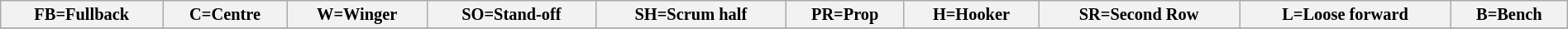<table class="wikitable" style="font-size:85%;" width="100%">
<tr>
<th>FB=Fullback</th>
<th>C=Centre</th>
<th>W=Winger</th>
<th>SO=Stand-off</th>
<th>SH=Scrum half</th>
<th>PR=Prop</th>
<th>H=Hooker</th>
<th>SR=Second Row</th>
<th>L=Loose forward</th>
<th>B=Bench</th>
</tr>
<tr>
</tr>
</table>
